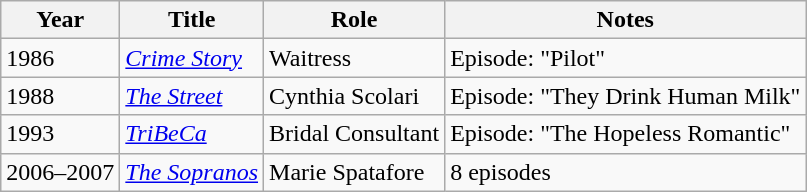<table class="wikitable sortable">
<tr>
<th>Year</th>
<th>Title</th>
<th>Role</th>
<th>Notes</th>
</tr>
<tr>
<td>1986</td>
<td><a href='#'><em>Crime Story</em></a></td>
<td>Waitress</td>
<td>Episode: "Pilot"</td>
</tr>
<tr>
<td>1988</td>
<td><a href='#'><em>The Street</em></a></td>
<td>Cynthia Scolari</td>
<td>Episode: "They Drink Human Milk"</td>
</tr>
<tr>
<td>1993</td>
<td><a href='#'><em>TriBeCa</em></a></td>
<td>Bridal Consultant</td>
<td>Episode: "The Hopeless Romantic"</td>
</tr>
<tr>
<td>2006–2007</td>
<td><em><a href='#'>The Sopranos</a></em></td>
<td>Marie Spatafore</td>
<td>8 episodes</td>
</tr>
</table>
